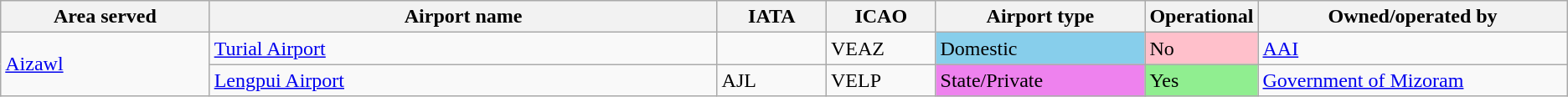<table class="sortable wikitable"style="text-align:left;"style="font-size: 85%">
<tr>
<th style="width:10em;">Area served</th>
<th style="width:25em;">Airport name</th>
<th style="width:5em;">IATA</th>
<th style="width:5em;">ICAO</th>
<th style="width:10em;">Airport type</th>
<th style="width:5em;">Operational</th>
<th style="width:15em;">Owned/operated by</th>
</tr>
<tr>
<td rowspan=2><a href='#'>Aizawl</a></td>
<td><a href='#'>Turial Airport</a></td>
<td></td>
<td>VEAZ</td>
<td style="background:skyblue;">Domestic</td>
<td style="background:pink;">No</td>
<td><a href='#'>AAI</a></td>
</tr>
<tr>
<td><a href='#'>Lengpui Airport</a></td>
<td>AJL</td>
<td>VELP</td>
<td style="background:violet;">State/Private</td>
<td style="background:lightgreen;">Yes</td>
<td><a href='#'>Government of Mizoram</a></td>
</tr>
</table>
